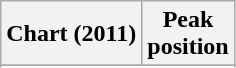<table class="wikitable sortable">
<tr>
<th>Chart (2011)</th>
<th>Peak<br>position</th>
</tr>
<tr>
</tr>
<tr>
</tr>
<tr>
</tr>
</table>
